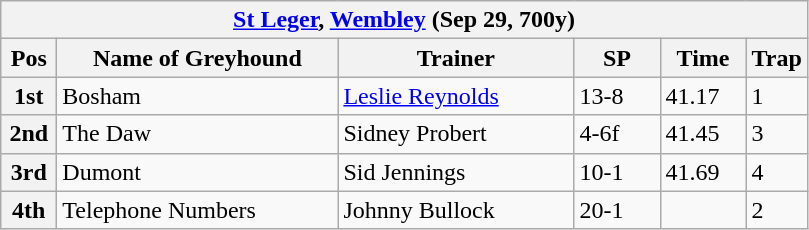<table class="wikitable">
<tr>
<th colspan="6"><a href='#'>St Leger</a>, <a href='#'>Wembley</a> (Sep 29, 700y)</th>
</tr>
<tr>
<th width=30>Pos</th>
<th width=180>Name of Greyhound</th>
<th width=150>Trainer</th>
<th width=50>SP</th>
<th width=50>Time</th>
<th width=30>Trap</th>
</tr>
<tr>
<th>1st</th>
<td>Bosham</td>
<td><a href='#'>Leslie Reynolds</a></td>
<td>13-8</td>
<td>41.17</td>
<td>1</td>
</tr>
<tr>
<th>2nd</th>
<td>The Daw</td>
<td>Sidney Probert</td>
<td>4-6f</td>
<td>41.45</td>
<td>3</td>
</tr>
<tr>
<th>3rd</th>
<td>Dumont</td>
<td>Sid Jennings</td>
<td>10-1</td>
<td>41.69</td>
<td>4</td>
</tr>
<tr>
<th>4th</th>
<td>Telephone Numbers</td>
<td>Johnny Bullock</td>
<td>20-1</td>
<td></td>
<td>2</td>
</tr>
</table>
